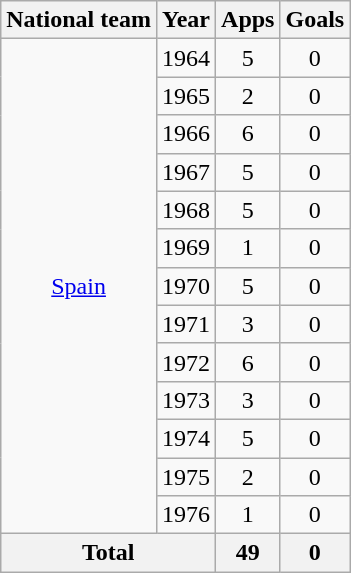<table class="wikitable" style="text-align:center">
<tr>
<th>National team</th>
<th>Year</th>
<th>Apps</th>
<th>Goals</th>
</tr>
<tr>
<td rowspan="13"><a href='#'>Spain</a></td>
<td>1964</td>
<td>5</td>
<td>0</td>
</tr>
<tr>
<td>1965</td>
<td>2</td>
<td>0</td>
</tr>
<tr>
<td>1966</td>
<td>6</td>
<td>0</td>
</tr>
<tr>
<td>1967</td>
<td>5</td>
<td>0</td>
</tr>
<tr>
<td>1968</td>
<td>5</td>
<td>0</td>
</tr>
<tr>
<td>1969</td>
<td>1</td>
<td>0</td>
</tr>
<tr>
<td>1970</td>
<td>5</td>
<td>0</td>
</tr>
<tr>
<td>1971</td>
<td>3</td>
<td>0</td>
</tr>
<tr>
<td>1972</td>
<td>6</td>
<td>0</td>
</tr>
<tr>
<td>1973</td>
<td>3</td>
<td>0</td>
</tr>
<tr>
<td>1974</td>
<td>5</td>
<td>0</td>
</tr>
<tr>
<td>1975</td>
<td>2</td>
<td>0</td>
</tr>
<tr>
<td>1976</td>
<td>1</td>
<td>0</td>
</tr>
<tr>
<th colspan="2">Total</th>
<th>49</th>
<th>0</th>
</tr>
</table>
